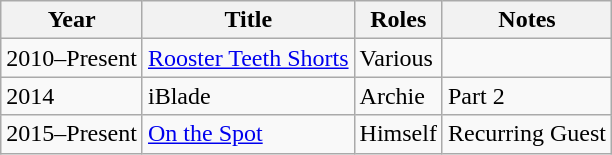<table class="wikitable">
<tr>
<th>Year</th>
<th>Title</th>
<th>Roles</th>
<th>Notes</th>
</tr>
<tr>
<td>2010–Present</td>
<td><a href='#'>Rooster Teeth Shorts</a></td>
<td>Various</td>
<td></td>
</tr>
<tr>
<td>2014</td>
<td>iBlade</td>
<td>Archie</td>
<td>Part 2</td>
</tr>
<tr>
<td>2015–Present</td>
<td><a href='#'>On the Spot</a></td>
<td>Himself</td>
<td>Recurring Guest</td>
</tr>
</table>
